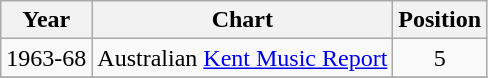<table class="wikitable sortable" style="text-align:center;">
<tr>
<th>Year</th>
<th>Chart</th>
<th>Position</th>
</tr>
<tr>
<td>1963-68</td>
<td align="left">Australian <a href='#'>Kent Music Report</a></td>
<td>5</td>
</tr>
<tr>
</tr>
</table>
